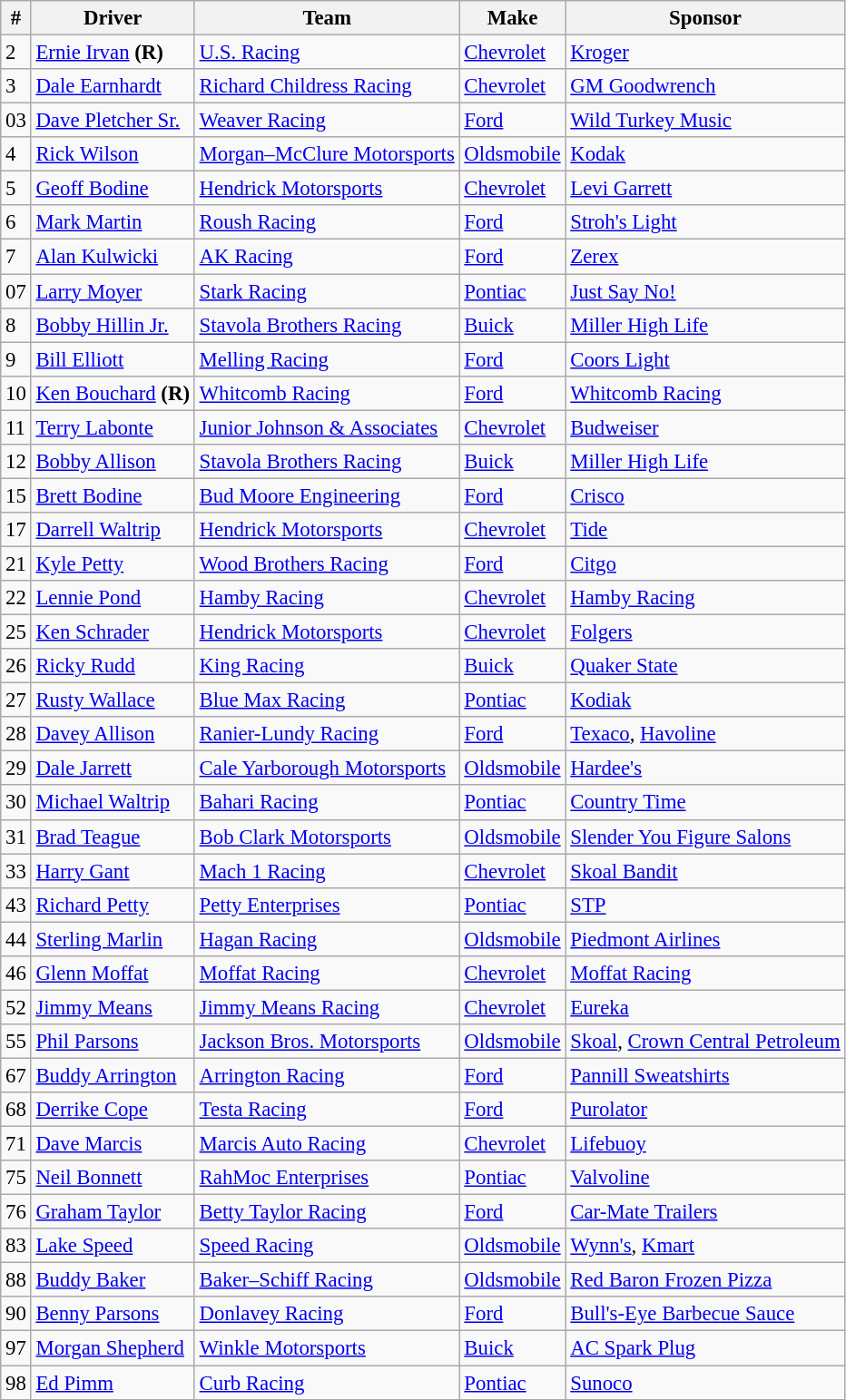<table class="wikitable" style="font-size:95%">
<tr>
<th>#</th>
<th>Driver</th>
<th>Team</th>
<th>Make</th>
<th>Sponsor</th>
</tr>
<tr>
<td>2</td>
<td><a href='#'>Ernie Irvan</a> <strong>(R)</strong></td>
<td><a href='#'>U.S. Racing</a></td>
<td><a href='#'>Chevrolet</a></td>
<td><a href='#'>Kroger</a></td>
</tr>
<tr>
<td>3</td>
<td><a href='#'>Dale Earnhardt</a></td>
<td><a href='#'>Richard Childress Racing</a></td>
<td><a href='#'>Chevrolet</a></td>
<td><a href='#'>GM Goodwrench</a></td>
</tr>
<tr>
<td>03</td>
<td><a href='#'>Dave Pletcher Sr.</a></td>
<td><a href='#'>Weaver Racing</a></td>
<td><a href='#'>Ford</a></td>
<td><a href='#'>Wild Turkey Music</a></td>
</tr>
<tr>
<td>4</td>
<td><a href='#'>Rick Wilson</a></td>
<td><a href='#'>Morgan–McClure Motorsports</a></td>
<td><a href='#'>Oldsmobile</a></td>
<td><a href='#'>Kodak</a></td>
</tr>
<tr>
<td>5</td>
<td><a href='#'>Geoff Bodine</a></td>
<td><a href='#'>Hendrick Motorsports</a></td>
<td><a href='#'>Chevrolet</a></td>
<td><a href='#'>Levi Garrett</a></td>
</tr>
<tr>
<td>6</td>
<td><a href='#'>Mark Martin</a></td>
<td><a href='#'>Roush Racing</a></td>
<td><a href='#'>Ford</a></td>
<td><a href='#'>Stroh's Light</a></td>
</tr>
<tr>
<td>7</td>
<td><a href='#'>Alan Kulwicki</a></td>
<td><a href='#'>AK Racing</a></td>
<td><a href='#'>Ford</a></td>
<td><a href='#'>Zerex</a></td>
</tr>
<tr>
<td>07</td>
<td><a href='#'>Larry Moyer</a></td>
<td><a href='#'>Stark Racing</a></td>
<td><a href='#'>Pontiac</a></td>
<td><a href='#'>Just Say No!</a></td>
</tr>
<tr>
<td>8</td>
<td><a href='#'>Bobby Hillin Jr.</a></td>
<td><a href='#'>Stavola Brothers Racing</a></td>
<td><a href='#'>Buick</a></td>
<td><a href='#'>Miller High Life</a></td>
</tr>
<tr>
<td>9</td>
<td><a href='#'>Bill Elliott</a></td>
<td><a href='#'>Melling Racing</a></td>
<td><a href='#'>Ford</a></td>
<td><a href='#'>Coors Light</a></td>
</tr>
<tr>
<td>10</td>
<td><a href='#'>Ken Bouchard</a> <strong>(R)</strong></td>
<td><a href='#'>Whitcomb Racing</a></td>
<td><a href='#'>Ford</a></td>
<td><a href='#'>Whitcomb Racing</a></td>
</tr>
<tr>
<td>11</td>
<td><a href='#'>Terry Labonte</a></td>
<td><a href='#'>Junior Johnson & Associates</a></td>
<td><a href='#'>Chevrolet</a></td>
<td><a href='#'>Budweiser</a></td>
</tr>
<tr>
<td>12</td>
<td><a href='#'>Bobby Allison</a></td>
<td><a href='#'>Stavola Brothers Racing</a></td>
<td><a href='#'>Buick</a></td>
<td><a href='#'>Miller High Life</a></td>
</tr>
<tr>
<td>15</td>
<td><a href='#'>Brett Bodine</a></td>
<td><a href='#'>Bud Moore Engineering</a></td>
<td><a href='#'>Ford</a></td>
<td><a href='#'>Crisco</a></td>
</tr>
<tr>
<td>17</td>
<td><a href='#'>Darrell Waltrip</a></td>
<td><a href='#'>Hendrick Motorsports</a></td>
<td><a href='#'>Chevrolet</a></td>
<td><a href='#'>Tide</a></td>
</tr>
<tr>
<td>21</td>
<td><a href='#'>Kyle Petty</a></td>
<td><a href='#'>Wood Brothers Racing</a></td>
<td><a href='#'>Ford</a></td>
<td><a href='#'>Citgo</a></td>
</tr>
<tr>
<td>22</td>
<td><a href='#'>Lennie Pond</a></td>
<td><a href='#'>Hamby Racing</a></td>
<td><a href='#'>Chevrolet</a></td>
<td><a href='#'>Hamby Racing</a></td>
</tr>
<tr>
<td>25</td>
<td><a href='#'>Ken Schrader</a></td>
<td><a href='#'>Hendrick Motorsports</a></td>
<td><a href='#'>Chevrolet</a></td>
<td><a href='#'>Folgers</a></td>
</tr>
<tr>
<td>26</td>
<td><a href='#'>Ricky Rudd</a></td>
<td><a href='#'>King Racing</a></td>
<td><a href='#'>Buick</a></td>
<td><a href='#'>Quaker State</a></td>
</tr>
<tr>
<td>27</td>
<td><a href='#'>Rusty Wallace</a></td>
<td><a href='#'>Blue Max Racing</a></td>
<td><a href='#'>Pontiac</a></td>
<td><a href='#'>Kodiak</a></td>
</tr>
<tr>
<td>28</td>
<td><a href='#'>Davey Allison</a></td>
<td><a href='#'>Ranier-Lundy Racing</a></td>
<td><a href='#'>Ford</a></td>
<td><a href='#'>Texaco</a>, <a href='#'>Havoline</a></td>
</tr>
<tr>
<td>29</td>
<td><a href='#'>Dale Jarrett</a></td>
<td><a href='#'>Cale Yarborough Motorsports</a></td>
<td><a href='#'>Oldsmobile</a></td>
<td><a href='#'>Hardee's</a></td>
</tr>
<tr>
<td>30</td>
<td><a href='#'>Michael Waltrip</a></td>
<td><a href='#'>Bahari Racing</a></td>
<td><a href='#'>Pontiac</a></td>
<td><a href='#'>Country Time</a></td>
</tr>
<tr>
<td>31</td>
<td><a href='#'>Brad Teague</a></td>
<td><a href='#'>Bob Clark Motorsports</a></td>
<td><a href='#'>Oldsmobile</a></td>
<td><a href='#'>Slender You Figure Salons</a></td>
</tr>
<tr>
<td>33</td>
<td><a href='#'>Harry Gant</a></td>
<td><a href='#'>Mach 1 Racing</a></td>
<td><a href='#'>Chevrolet</a></td>
<td><a href='#'>Skoal Bandit</a></td>
</tr>
<tr>
<td>43</td>
<td><a href='#'>Richard Petty</a></td>
<td><a href='#'>Petty Enterprises</a></td>
<td><a href='#'>Pontiac</a></td>
<td><a href='#'>STP</a></td>
</tr>
<tr>
<td>44</td>
<td><a href='#'>Sterling Marlin</a></td>
<td><a href='#'>Hagan Racing</a></td>
<td><a href='#'>Oldsmobile</a></td>
<td><a href='#'>Piedmont Airlines</a></td>
</tr>
<tr>
<td>46</td>
<td><a href='#'>Glenn Moffat</a></td>
<td><a href='#'>Moffat Racing</a></td>
<td><a href='#'>Chevrolet</a></td>
<td><a href='#'>Moffat Racing</a></td>
</tr>
<tr>
<td>52</td>
<td><a href='#'>Jimmy Means</a></td>
<td><a href='#'>Jimmy Means Racing</a></td>
<td><a href='#'>Chevrolet</a></td>
<td><a href='#'>Eureka</a></td>
</tr>
<tr>
<td>55</td>
<td><a href='#'>Phil Parsons</a></td>
<td><a href='#'>Jackson Bros. Motorsports</a></td>
<td><a href='#'>Oldsmobile</a></td>
<td><a href='#'>Skoal</a>, <a href='#'>Crown Central Petroleum</a></td>
</tr>
<tr>
<td>67</td>
<td><a href='#'>Buddy Arrington</a></td>
<td><a href='#'>Arrington Racing</a></td>
<td><a href='#'>Ford</a></td>
<td><a href='#'>Pannill Sweatshirts</a></td>
</tr>
<tr>
<td>68</td>
<td><a href='#'>Derrike Cope</a></td>
<td><a href='#'>Testa Racing</a></td>
<td><a href='#'>Ford</a></td>
<td><a href='#'>Purolator</a></td>
</tr>
<tr>
<td>71</td>
<td><a href='#'>Dave Marcis</a></td>
<td><a href='#'>Marcis Auto Racing</a></td>
<td><a href='#'>Chevrolet</a></td>
<td><a href='#'>Lifebuoy</a></td>
</tr>
<tr>
<td>75</td>
<td><a href='#'>Neil Bonnett</a></td>
<td><a href='#'>RahMoc Enterprises</a></td>
<td><a href='#'>Pontiac</a></td>
<td><a href='#'>Valvoline</a></td>
</tr>
<tr>
<td>76</td>
<td><a href='#'>Graham Taylor</a></td>
<td><a href='#'>Betty Taylor Racing</a></td>
<td><a href='#'>Ford</a></td>
<td><a href='#'>Car-Mate Trailers</a></td>
</tr>
<tr>
<td>83</td>
<td><a href='#'>Lake Speed</a></td>
<td><a href='#'>Speed Racing</a></td>
<td><a href='#'>Oldsmobile</a></td>
<td><a href='#'>Wynn's</a>, <a href='#'>Kmart</a></td>
</tr>
<tr>
<td>88</td>
<td><a href='#'>Buddy Baker</a></td>
<td><a href='#'>Baker–Schiff Racing</a></td>
<td><a href='#'>Oldsmobile</a></td>
<td><a href='#'>Red Baron Frozen Pizza</a></td>
</tr>
<tr>
<td>90</td>
<td><a href='#'>Benny Parsons</a></td>
<td><a href='#'>Donlavey Racing</a></td>
<td><a href='#'>Ford</a></td>
<td><a href='#'>Bull's-Eye Barbecue Sauce</a></td>
</tr>
<tr>
<td>97</td>
<td><a href='#'>Morgan Shepherd</a></td>
<td><a href='#'>Winkle Motorsports</a></td>
<td><a href='#'>Buick</a></td>
<td><a href='#'>AC Spark Plug</a></td>
</tr>
<tr>
<td>98</td>
<td><a href='#'>Ed Pimm</a></td>
<td><a href='#'>Curb Racing</a></td>
<td><a href='#'>Pontiac</a></td>
<td><a href='#'>Sunoco</a></td>
</tr>
</table>
